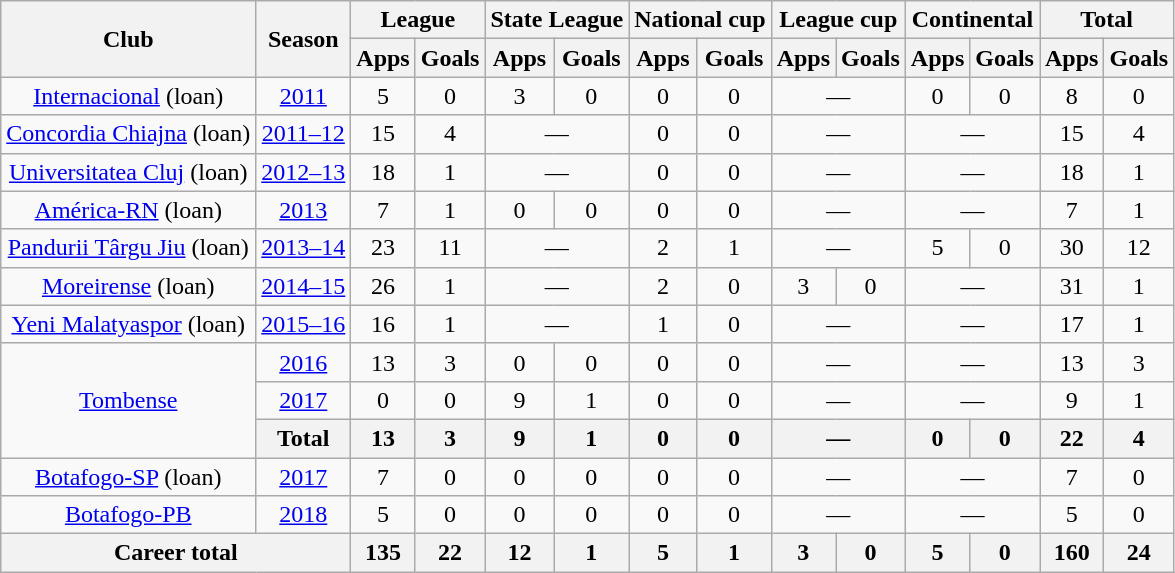<table class="wikitable" style="text-align:center">
<tr>
<th rowspan="2">Club</th>
<th rowspan="2">Season</th>
<th colspan="2">League</th>
<th colspan="2">State League</th>
<th colspan="2">National cup</th>
<th colspan="2">League cup</th>
<th colspan="2">Continental</th>
<th colspan="2">Total</th>
</tr>
<tr>
<th>Apps</th>
<th>Goals</th>
<th>Apps</th>
<th>Goals</th>
<th>Apps</th>
<th>Goals</th>
<th>Apps</th>
<th>Goals</th>
<th>Apps</th>
<th>Goals</th>
<th>Apps</th>
<th>Goals</th>
</tr>
<tr>
<td><a href='#'>Internacional</a> (loan)</td>
<td><a href='#'>2011</a></td>
<td>5</td>
<td>0</td>
<td>3</td>
<td>0</td>
<td>0</td>
<td>0</td>
<td colspan="2">—</td>
<td>0</td>
<td>0</td>
<td>8</td>
<td>0</td>
</tr>
<tr>
<td><a href='#'>Concordia Chiajna</a> (loan)</td>
<td><a href='#'>2011–12</a></td>
<td>15</td>
<td>4</td>
<td colspan="2">—</td>
<td>0</td>
<td>0</td>
<td colspan="2">—</td>
<td colspan="2">—</td>
<td>15</td>
<td>4</td>
</tr>
<tr>
<td><a href='#'>Universitatea Cluj</a> (loan)</td>
<td><a href='#'>2012–13</a></td>
<td>18</td>
<td>1</td>
<td colspan="2">—</td>
<td>0</td>
<td>0</td>
<td colspan="2">—</td>
<td colspan="2">—</td>
<td>18</td>
<td>1</td>
</tr>
<tr>
<td><a href='#'>América-RN</a> (loan)</td>
<td><a href='#'>2013</a></td>
<td>7</td>
<td>1</td>
<td>0</td>
<td>0</td>
<td>0</td>
<td>0</td>
<td colspan="2">—</td>
<td colspan="2">—</td>
<td>7</td>
<td>1</td>
</tr>
<tr>
<td><a href='#'>Pandurii Târgu Jiu</a> (loan)</td>
<td><a href='#'>2013–14</a></td>
<td>23</td>
<td>11</td>
<td colspan="2">—</td>
<td>2</td>
<td>1</td>
<td colspan="2">—</td>
<td>5</td>
<td>0</td>
<td>30</td>
<td>12</td>
</tr>
<tr>
<td><a href='#'>Moreirense</a> (loan)</td>
<td><a href='#'>2014–15</a></td>
<td>26</td>
<td>1</td>
<td colspan="2">—</td>
<td>2</td>
<td>0</td>
<td>3</td>
<td>0</td>
<td colspan="2">—</td>
<td>31</td>
<td>1</td>
</tr>
<tr>
<td><a href='#'>Yeni Malatyaspor</a> (loan)</td>
<td><a href='#'>2015–16</a></td>
<td>16</td>
<td>1</td>
<td colspan="2">—</td>
<td>1</td>
<td>0</td>
<td colspan="2">—</td>
<td colspan="2">—</td>
<td>17</td>
<td>1</td>
</tr>
<tr>
<td rowspan="3"><a href='#'>Tombense</a></td>
<td><a href='#'>2016</a></td>
<td>13</td>
<td>3</td>
<td>0</td>
<td>0</td>
<td>0</td>
<td>0</td>
<td colspan="2">—</td>
<td colspan="2">—</td>
<td>13</td>
<td>3</td>
</tr>
<tr>
<td><a href='#'>2017</a></td>
<td>0</td>
<td>0</td>
<td>9</td>
<td>1</td>
<td>0</td>
<td>0</td>
<td colspan="2">—</td>
<td colspan="2">—</td>
<td>9</td>
<td>1</td>
</tr>
<tr>
<th colspan="1">Total</th>
<th>13</th>
<th>3</th>
<th>9</th>
<th>1</th>
<th>0</th>
<th>0</th>
<th colspan="2">—</th>
<th>0</th>
<th>0</th>
<th>22</th>
<th>4</th>
</tr>
<tr>
<td><a href='#'>Botafogo-SP</a> (loan)</td>
<td><a href='#'>2017</a></td>
<td>7</td>
<td>0</td>
<td>0</td>
<td>0</td>
<td>0</td>
<td>0</td>
<td colspan="2">—</td>
<td colspan="2">—</td>
<td>7</td>
<td>0</td>
</tr>
<tr>
<td><a href='#'>Botafogo-PB</a></td>
<td><a href='#'>2018</a></td>
<td>5</td>
<td>0</td>
<td>0</td>
<td>0</td>
<td>0</td>
<td>0</td>
<td colspan="2">—</td>
<td colspan="2">—</td>
<td>5</td>
<td>0</td>
</tr>
<tr>
<th colspan="2">Career total</th>
<th>135</th>
<th>22</th>
<th>12</th>
<th>1</th>
<th>5</th>
<th>1</th>
<th>3</th>
<th>0</th>
<th>5</th>
<th>0</th>
<th>160</th>
<th>24</th>
</tr>
</table>
